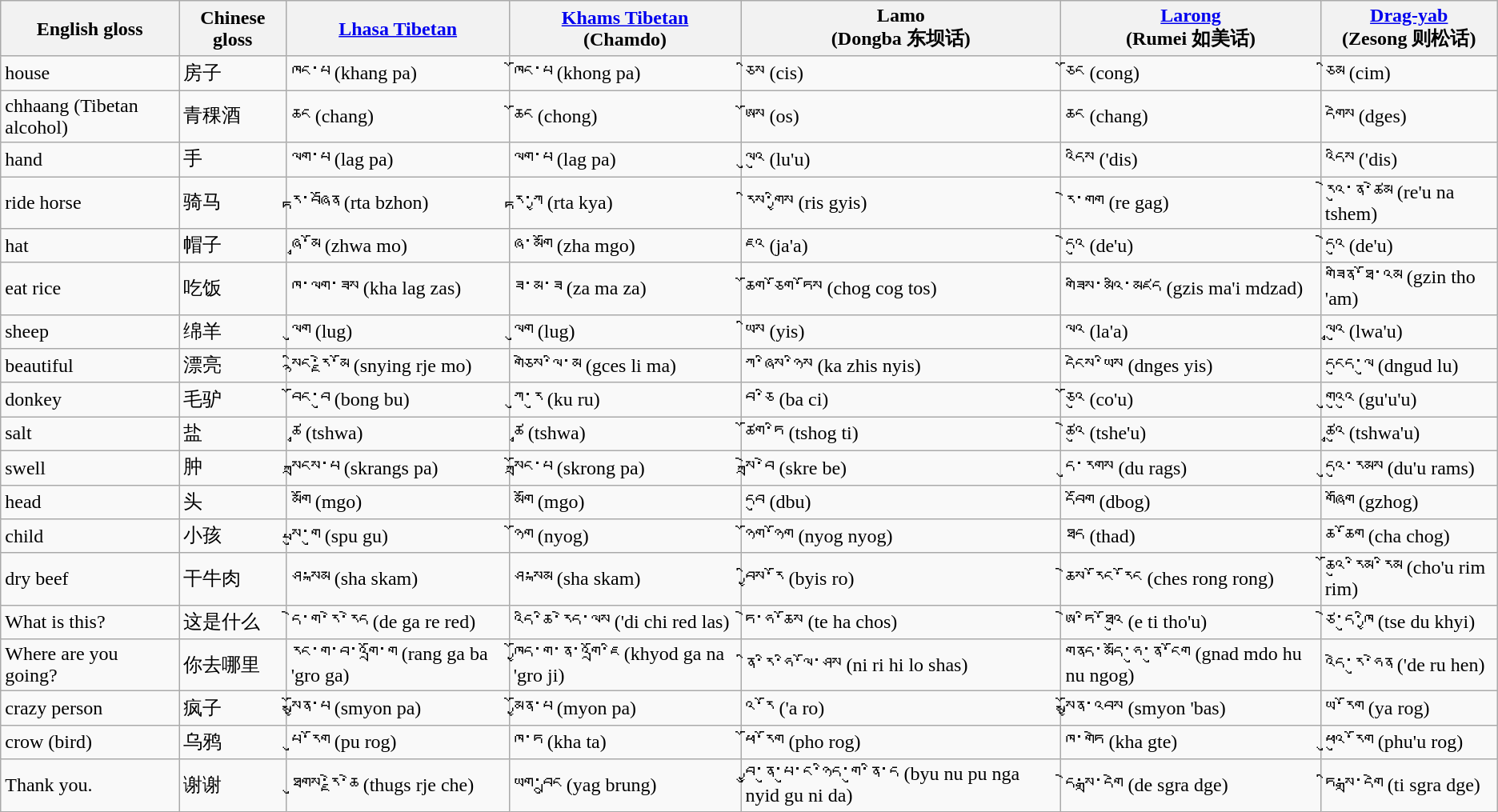<table class="wikitable sortable">
<tr>
<th>English gloss</th>
<th>Chinese gloss</th>
<th><a href='#'>Lhasa Tibetan</a></th>
<th><a href='#'>Khams Tibetan</a> <br>(Chamdo)</th>
<th>Lamo <br>(Dongba 东坝话)</th>
<th><a href='#'>Larong</a> <br>(Rumei 如美话)</th>
<th><a href='#'>Drag-yab</a> <br>(Zesong 则松话)</th>
</tr>
<tr>
<td>house</td>
<td>房子</td>
<td>ཁང་པ (khang pa)</td>
<td>ཁོང་པ (khong pa)</td>
<td>ཅིས (cis)</td>
<td>ཅོང (cong)</td>
<td>ཅིམ (cim)</td>
</tr>
<tr>
<td>chhaang (Tibetan alcohol)</td>
<td>青稞酒</td>
<td>ཆང (chang)</td>
<td>ཆོང (chong)</td>
<td>ཨོས (os)</td>
<td>ཆང (chang)</td>
<td>དགེས (dges)</td>
</tr>
<tr>
<td>hand</td>
<td>手</td>
<td>ལག་པ (lag pa)</td>
<td>ལག་པ (lag pa)</td>
<td>ལུའུ (lu'u)</td>
<td>འདིས ('dis)</td>
<td>འདིས ('dis)</td>
</tr>
<tr>
<td>ride horse</td>
<td>骑马</td>
<td>རྟ་བཞོན (rta bzhon)</td>
<td>རྟ་ཀྱ (rta kya)</td>
<td>རིས་གྱིས (ris gyis)</td>
<td>རེ་གག (re gag)</td>
<td>རེའུ་ན་ཚེམ (re'u na tshem)</td>
</tr>
<tr>
<td>hat</td>
<td>帽子</td>
<td>ཞྭ་མོ (zhwa mo)</td>
<td>ཞ་མགོ (zha mgo)</td>
<td>ཇའ (ja'a)</td>
<td>དེའུ (de'u)</td>
<td>དེའུ (de'u)</td>
</tr>
<tr>
<td>eat rice</td>
<td>吃饭</td>
<td>ཁ་ལག་ཟས (kha lag zas)</td>
<td>ཟ་མ་ཟ (za ma za)</td>
<td>ཆོག་ཅོག་ཏོས (chog cog tos)</td>
<td>གཟིས་མའི་མཛད (gzis ma'i mdzad)</td>
<td>གཟིན་ཐོ་འམ (gzin tho 'am)</td>
</tr>
<tr>
<td>sheep</td>
<td>绵羊</td>
<td>ལུག (lug)</td>
<td>ལུག (lug)</td>
<td>ཡིས (yis)</td>
<td>ལའ (la'a)</td>
<td>ལྭའུ (lwa'u)</td>
</tr>
<tr>
<td>beautiful</td>
<td>漂亮</td>
<td>སྙིང་རྗེ་མོ (snying rje mo)</td>
<td>གཅེས་ལི་མ (gces li ma)</td>
<td>ཀ་ཞིས་ཉིས (ka zhis nyis)</td>
<td>དངེས་ཡིས (dnges yis)</td>
<td>དངུད་ལུ (dngud lu)</td>
</tr>
<tr>
<td>donkey</td>
<td>毛驴</td>
<td>བོང་བུ (bong bu)</td>
<td>ཀུ་རུ (ku ru)</td>
<td>བ་ཅི (ba ci)</td>
<td>ཅོའུ (co'u)</td>
<td>གུའུའུ (gu'u'u)</td>
</tr>
<tr>
<td>salt</td>
<td>盐</td>
<td>ཚྭ (tshwa)</td>
<td>ཚྭ (tshwa)</td>
<td>ཚོག་ཏི (tshog ti)</td>
<td>ཚེའུ (tshe'u)</td>
<td>ཚྭའུ (tshwa'u)</td>
</tr>
<tr>
<td>swell</td>
<td>肿</td>
<td>སྐྲངས་པ (skrangs pa)</td>
<td>སྐྲོང་པ (skrong pa)</td>
<td>སྐྲེ་བེ (skre be)</td>
<td>དུ་རགས (du rags)</td>
<td>དུའུ་རམས (du'u rams)</td>
</tr>
<tr>
<td>head</td>
<td>头</td>
<td>མགོ (mgo)</td>
<td>མགོ (mgo)</td>
<td>དབུ (dbu)</td>
<td>དབོག (dbog)</td>
<td>གཞོག (gzhog)</td>
</tr>
<tr>
<td>child</td>
<td>小孩</td>
<td>སྤུ་གུ (spu gu)</td>
<td>ཉོག (nyog)</td>
<td>ཉོག་ཉོག (nyog nyog)</td>
<td>ཐད (thad)</td>
<td>ཆ་ཆོག (cha chog)</td>
</tr>
<tr>
<td>dry beef</td>
<td>干牛肉</td>
<td>ཤ་སྐམ (sha skam)</td>
<td>ཤ་སྐམ (sha skam)</td>
<td>བྱིས་རོ (byis ro)</td>
<td>ཆེས་རོང་རོང (ches rong rong)</td>
<td>ཆོའུ་རིམ་རིམ (cho'u rim rim)</td>
</tr>
<tr>
<td>What is this?</td>
<td>这是什么</td>
<td>དེ་ག་རེ་རེད (de ga re red)</td>
<td>འདི་ཆི་རེད་ལས ('di chi red las)</td>
<td>ཏེ་ཧ་ཆོས (te ha chos)</td>
<td>ཨེ་ཏི་ཐོའུ (e ti tho'u)</td>
<td>ཙེ་དུ་ཁྱི (tse du khyi)</td>
</tr>
<tr>
<td>Where are you going?</td>
<td>你去哪里</td>
<td>རང་ག་བ་འགྲོ་ག (rang ga ba 'gro ga)</td>
<td>ཁྱོད་ག་ན་འགྲོ་ཇི (khyod ga na 'gro ji)</td>
<td>ནི་རི་ཧི་ལོ་ཤས (ni ri hi lo shas)</td>
<td>གནད་མདོ་ཧུ་ནུ་ངོག (gnad mdo hu nu ngog)</td>
<td>འདེ་རུ་ཧེན ('de ru hen)</td>
</tr>
<tr>
<td>crazy person</td>
<td>疯子</td>
<td>སྨྱོན་པ (smyon pa)</td>
<td>མྱོན་པ (myon pa)</td>
<td>འ་རོ ('a ro)</td>
<td>སྨྱོན་འབས (smyon 'bas)</td>
<td>ཡ་རོག (ya rog)</td>
</tr>
<tr>
<td>crow (bird)</td>
<td>乌鸦</td>
<td>པུ་རོག (pu rog)</td>
<td>ཁ་ཏ (kha ta)</td>
<td>ཕོ་རོག (pho rog)</td>
<td>ཁ་གཏེ (kha gte)</td>
<td>ཕུའུ་རོག (phu'u rog)</td>
</tr>
<tr>
<td>Thank you.</td>
<td>谢谢</td>
<td>ཐུགས་རྗེ་ཆེ (thugs rje che)</td>
<td>ཡག་བྲུང (yag brung)</td>
<td>བྱུ་ནུ་པུ་ང་ཉིད་གུ་ནི་ད (byu nu pu nga nyid gu ni da)</td>
<td>དེ་སྒྲ་དགེ (de sgra dge)</td>
<td>ཏི་སྒྲ་དགེ (ti sgra dge)</td>
</tr>
</table>
